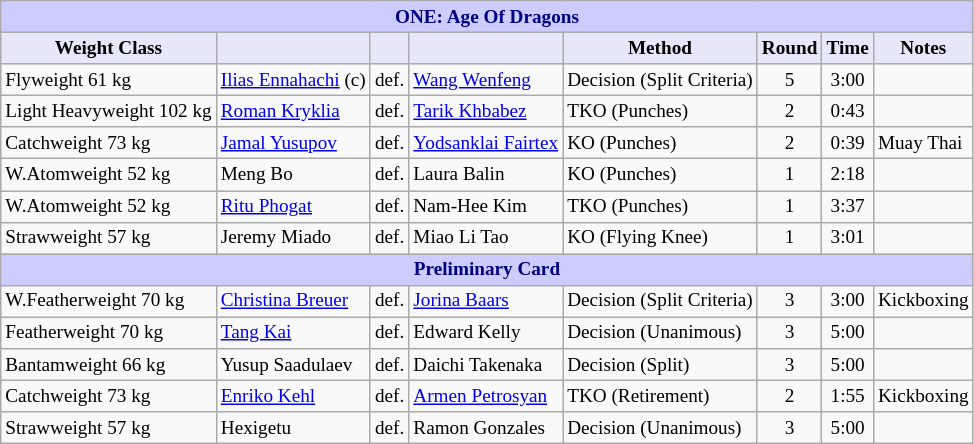<table class="wikitable" style="font-size: 80%;">
<tr>
<th colspan="8" style="background-color: #ccf; color: #000080; text-align: center;"><strong>ONE: Age Of Dragons</strong></th>
</tr>
<tr>
<th colspan="1" style="background-color: #E6E8FA; color: #000000; text-align: center;">Weight Class</th>
<th colspan="1" style="background-color: #E6E8FA; color: #000000; text-align: center;"></th>
<th colspan="1" style="background-color: #E6E8FA; color: #000000; text-align: center;"></th>
<th colspan="1" style="background-color: #E6E8FA; color: #000000; text-align: center;"></th>
<th colspan="1" style="background-color: #E6E8FA; color: #000000; text-align: center;">Method</th>
<th colspan="1" style="background-color: #E6E8FA; color: #000000; text-align: center;">Round</th>
<th colspan="1" style="background-color: #E6E8FA; color: #000000; text-align: center;">Time</th>
<th colspan="1" style="background-color: #E6E8FA; color: #000000; text-align: center;">Notes</th>
</tr>
<tr>
<td>Flyweight 61 kg</td>
<td> <a href='#'>Ilias Ennahachi</a> (c)</td>
<td>def.</td>
<td> <a href='#'>Wang Wenfeng</a></td>
<td>Decision (Split Criteria)</td>
<td align=center>5</td>
<td align=center>3:00</td>
<td></td>
</tr>
<tr>
<td>Light Heavyweight 102 kg</td>
<td> <a href='#'>Roman Kryklia</a></td>
<td>def.</td>
<td> <a href='#'>Tarik Khbabez</a></td>
<td>TKO (Punches)</td>
<td align=center>2</td>
<td align=center>0:43</td>
<td></td>
</tr>
<tr>
<td>Catchweight 73 kg</td>
<td> <a href='#'>Jamal Yusupov</a></td>
<td>def.</td>
<td> <a href='#'>Yodsanklai Fairtex</a></td>
<td>KO (Punches)</td>
<td align=center>2</td>
<td align=center>0:39</td>
<td>Muay Thai</td>
</tr>
<tr>
<td>W.Atomweight 52 kg</td>
<td> Meng Bo</td>
<td>def.</td>
<td> Laura Balin</td>
<td>KO (Punches)</td>
<td align=center>1</td>
<td align=center>2:18</td>
<td></td>
</tr>
<tr>
<td>W.Atomweight 52 kg</td>
<td> <a href='#'>Ritu Phogat</a></td>
<td>def.</td>
<td> Nam-Hee Kim</td>
<td>TKO (Punches)</td>
<td align=center>1</td>
<td align=center>3:37</td>
<td></td>
</tr>
<tr>
<td>Strawweight 57 kg</td>
<td> Jeremy Miado</td>
<td>def.</td>
<td> Miao Li Tao</td>
<td>KO (Flying Knee)</td>
<td align=center>1</td>
<td align=center>3:01</td>
<td></td>
</tr>
<tr>
<th colspan="8" style="background-color: #ccf; color: #000080; text-align: center;"><strong>Preliminary Card</strong></th>
</tr>
<tr>
<td>W.Featherweight 70 kg</td>
<td> <a href='#'>Christina Breuer</a></td>
<td>def.</td>
<td> <a href='#'>Jorina Baars</a></td>
<td>Decision (Split Criteria)</td>
<td align=center>3</td>
<td align=center>3:00</td>
<td>Kickboxing</td>
</tr>
<tr>
<td>Featherweight 70 kg</td>
<td> <a href='#'>Tang Kai</a></td>
<td>def.</td>
<td> Edward Kelly</td>
<td>Decision (Unanimous)</td>
<td align=center>3</td>
<td align=center>5:00</td>
<td></td>
</tr>
<tr>
<td>Bantamweight 66 kg</td>
<td> Yusup Saadulaev</td>
<td>def.</td>
<td> Daichi Takenaka</td>
<td>Decision (Split)</td>
<td align=center>3</td>
<td align=center>5:00</td>
<td></td>
</tr>
<tr>
<td>Catchweight 73 kg</td>
<td> <a href='#'>Enriko Kehl</a></td>
<td>def.</td>
<td> <a href='#'>Armen Petrosyan</a></td>
<td>TKO (Retirement)</td>
<td align=center>2</td>
<td align=center>1:55</td>
<td>Kickboxing</td>
</tr>
<tr>
<td>Strawweight 57 kg</td>
<td> Hexigetu</td>
<td>def.</td>
<td> Ramon Gonzales</td>
<td>Decision (Unanimous)</td>
<td align=center>3</td>
<td align=center>5:00</td>
<td></td>
</tr>
</table>
